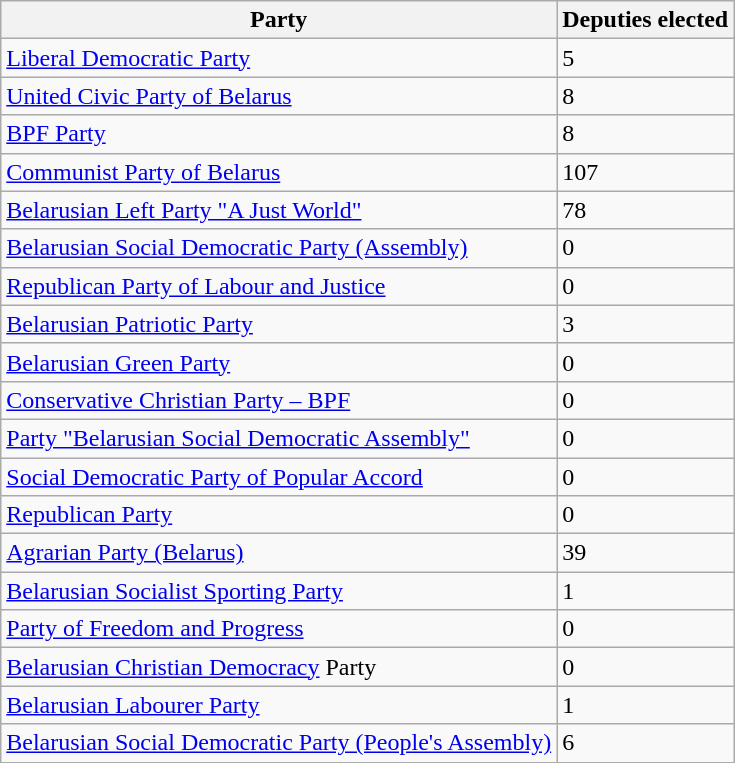<table class="wikitable">
<tr>
<th>Party</th>
<th>Deputies elected</th>
</tr>
<tr>
<td><a href='#'>Liberal Democratic Party</a></td>
<td>5</td>
</tr>
<tr>
<td><a href='#'>United Civic Party of Belarus</a></td>
<td>8</td>
</tr>
<tr>
<td><a href='#'>BPF Party</a></td>
<td>8</td>
</tr>
<tr>
<td><a href='#'>Communist Party of Belarus</a></td>
<td>107</td>
</tr>
<tr>
<td><a href='#'>Belarusian Left Party "A Just World"</a></td>
<td>78</td>
</tr>
<tr>
<td><a href='#'>Belarusian Social Democratic Party (Assembly)</a></td>
<td>0</td>
</tr>
<tr>
<td><a href='#'>Republican Party of Labour and Justice</a></td>
<td>0</td>
</tr>
<tr>
<td><a href='#'>Belarusian Patriotic Party</a></td>
<td>3</td>
</tr>
<tr>
<td><a href='#'>Belarusian Green Party</a></td>
<td>0</td>
</tr>
<tr>
<td><a href='#'>Conservative Christian Party – BPF</a></td>
<td>0</td>
</tr>
<tr>
<td><a href='#'>Party "Belarusian Social Democratic Assembly"</a></td>
<td>0</td>
</tr>
<tr>
<td><a href='#'>Social Democratic Party of Popular Accord</a></td>
<td>0</td>
</tr>
<tr>
<td><a href='#'>Republican Party</a></td>
<td>0</td>
</tr>
<tr>
<td><a href='#'>Agrarian Party (Belarus)</a></td>
<td>39</td>
</tr>
<tr>
<td><a href='#'>Belarusian Socialist Sporting Party</a></td>
<td>1</td>
</tr>
<tr>
<td><a href='#'>Party of Freedom and Progress</a></td>
<td>0</td>
</tr>
<tr>
<td><a href='#'>Belarusian Christian Democracy</a> Party</td>
<td>0</td>
</tr>
<tr>
<td><a href='#'>Belarusian Labourer Party</a></td>
<td>1</td>
</tr>
<tr>
<td><a href='#'>Belarusian Social Democratic Party (People's Assembly)</a></td>
<td>6</td>
</tr>
</table>
